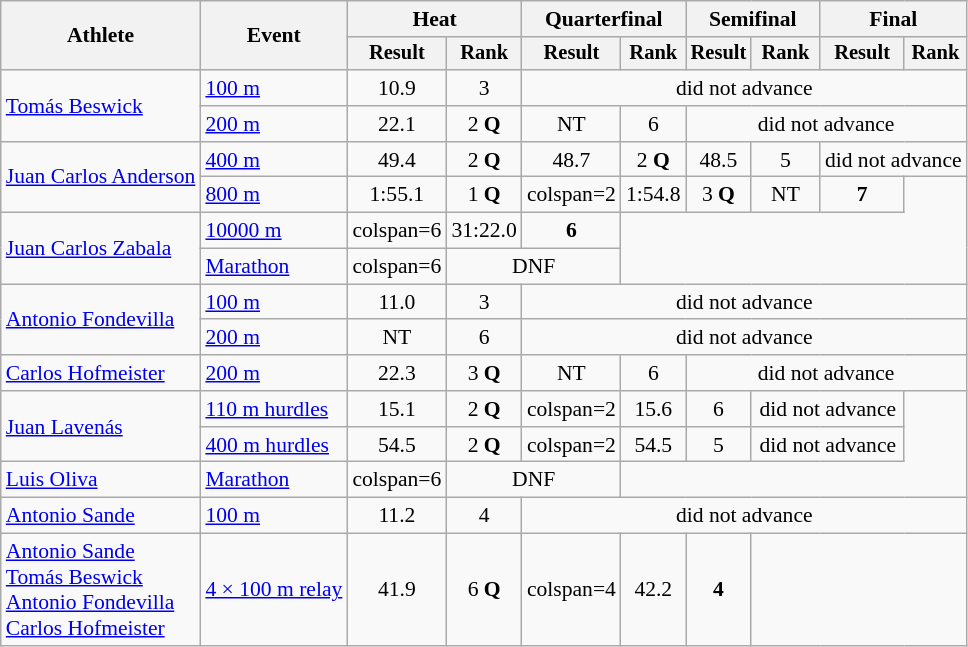<table class="wikitable" style="font-size:90%">
<tr>
<th rowspan="2">Athlete</th>
<th rowspan="2">Event</th>
<th colspan="2">Heat</th>
<th colspan="2">Quarterfinal</th>
<th colspan="2">Semifinal</th>
<th colspan="2">Final</th>
</tr>
<tr style="font-size:95%">
<th>Result</th>
<th>Rank</th>
<th>Result</th>
<th>Rank</th>
<th>Result</th>
<th>Rank</th>
<th>Result</th>
<th>Rank</th>
</tr>
<tr align=center>
<td align=left rowspan="2"><a href='#'>Tomás Beswick</a></td>
<td align=left><a href='#'>100 m</a></td>
<td>10.9</td>
<td>3</td>
<td colspan=6>did not advance</td>
</tr>
<tr align=center>
<td align=left><a href='#'>200 m</a></td>
<td>22.1</td>
<td>2 <strong>Q</strong></td>
<td>NT</td>
<td>6</td>
<td colspan=4>did not advance</td>
</tr>
<tr align=center>
<td align=left rowspan="2"><a href='#'>Juan Carlos Anderson</a></td>
<td align=left><a href='#'>400 m</a></td>
<td>49.4</td>
<td>2 <strong>Q</strong></td>
<td>48.7</td>
<td>2 <strong>Q</strong></td>
<td>48.5</td>
<td>5</td>
<td colspan=2>did not advance</td>
</tr>
<tr align=center>
<td align=left><a href='#'>800 m</a></td>
<td>1:55.1</td>
<td>1 <strong>Q</strong></td>
<td>colspan=2 </td>
<td>1:54.8</td>
<td>3 <strong>Q</strong></td>
<td>NT</td>
<td><strong>7</strong></td>
</tr>
<tr align=center>
<td align=left rowspan="2"><a href='#'>Juan Carlos Zabala</a></td>
<td align=left><a href='#'>10000 m</a></td>
<td>colspan=6 </td>
<td>31:22.0</td>
<td><strong>6</strong></td>
</tr>
<tr align=center>
<td align=left><a href='#'>Marathon</a></td>
<td>colspan=6 </td>
<td colspan=2>DNF</td>
</tr>
<tr align=center>
<td align=left rowspan="2"><a href='#'>Antonio Fondevilla</a></td>
<td align=left><a href='#'>100 m</a></td>
<td>11.0</td>
<td>3</td>
<td colspan=6>did not advance</td>
</tr>
<tr align=center>
<td align=left><a href='#'>200 m</a></td>
<td>NT</td>
<td>6</td>
<td colspan=6>did not advance</td>
</tr>
<tr align=center>
<td align=left><a href='#'>Carlos Hofmeister</a></td>
<td align=left><a href='#'>200 m</a></td>
<td>22.3</td>
<td>3 <strong>Q</strong></td>
<td>NT</td>
<td>6</td>
<td colspan=4>did not advance</td>
</tr>
<tr align=center>
<td align=left rowspan="2"><a href='#'>Juan Lavenás</a></td>
<td align=left><a href='#'>110 m hurdles</a></td>
<td>15.1</td>
<td>2 <strong>Q</strong></td>
<td>colspan=2 </td>
<td>15.6</td>
<td>6</td>
<td colspan=2>did not advance</td>
</tr>
<tr align=center>
<td align=left><a href='#'>400 m hurdles</a></td>
<td>54.5</td>
<td>2 <strong>Q</strong></td>
<td>colspan=2 </td>
<td>54.5</td>
<td>5</td>
<td colspan=2>did not advance</td>
</tr>
<tr align=center>
<td align=left><a href='#'>Luis Oliva</a></td>
<td align=left><a href='#'>Marathon</a></td>
<td>colspan=6 </td>
<td colspan=2>DNF</td>
</tr>
<tr align=center>
<td align=left><a href='#'>Antonio Sande</a></td>
<td align=left><a href='#'>100 m</a></td>
<td>11.2</td>
<td>4</td>
<td colspan=6>did not advance</td>
</tr>
<tr align=center>
<td align=left><a href='#'>Antonio Sande</a><br><a href='#'>Tomás Beswick</a><br><a href='#'>Antonio Fondevilla</a><br><a href='#'>Carlos Hofmeister</a></td>
<td align=left><a href='#'>4 × 100 m relay</a></td>
<td>41.9</td>
<td>6 <strong>Q</strong></td>
<td>colspan=4 </td>
<td>42.2</td>
<td><strong>4</strong></td>
</tr>
</table>
